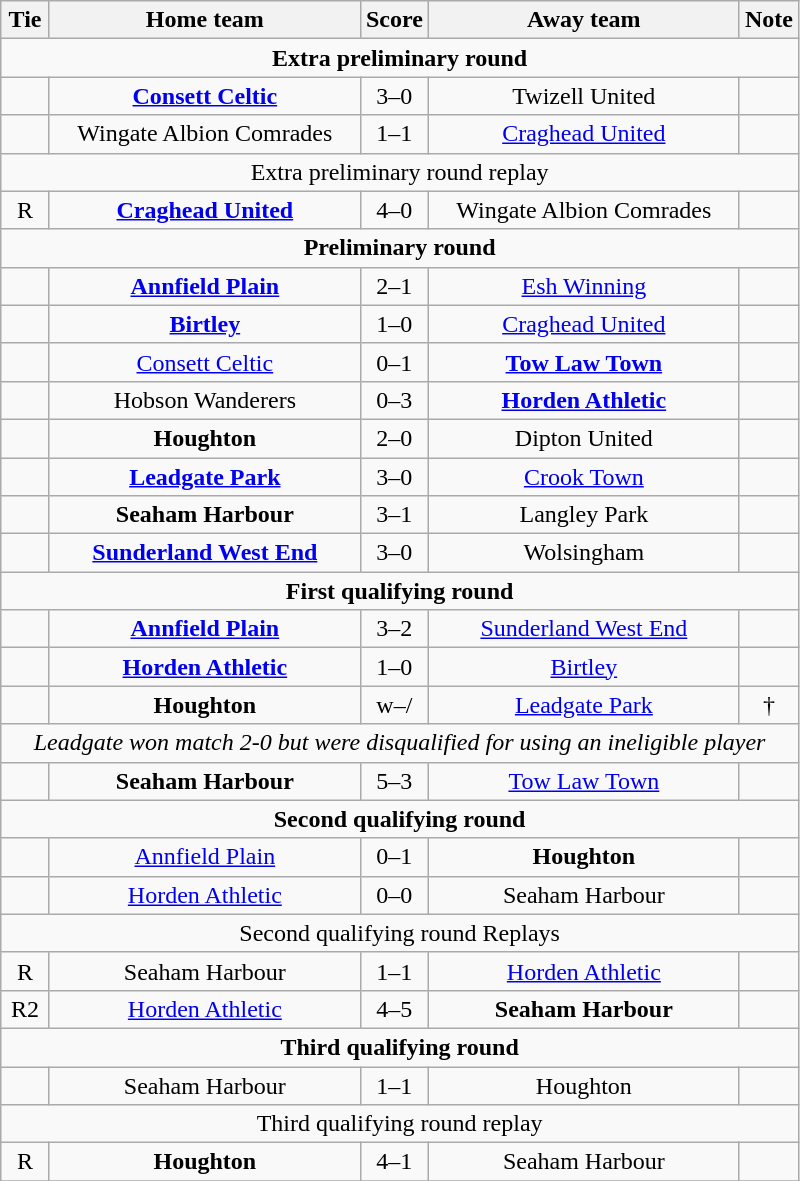<table class="wikitable" style="text-align:center;">
<tr>
<th width=25>Tie</th>
<th width=200>Home team</th>
<th width=20>Score</th>
<th width=200>Away team</th>
<th width=25>Note</th>
</tr>
<tr>
<td colspan="5"><strong>Extra preliminary round</strong></td>
</tr>
<tr>
<td></td>
<td><strong><a href='#'>Consett Celtic</a></strong></td>
<td>3–0</td>
<td>Twizell United</td>
<td></td>
</tr>
<tr>
<td></td>
<td>Wingate Albion Comrades</td>
<td>1–1</td>
<td><a href='#'>Craghead United</a></td>
<td></td>
</tr>
<tr>
<td colspan="5">Extra preliminary round replay</td>
</tr>
<tr>
<td>R</td>
<td><strong><a href='#'>Craghead United</a></strong></td>
<td>4–0</td>
<td>Wingate Albion Comrades</td>
<td></td>
</tr>
<tr>
<td colspan="5"><strong>Preliminary round</strong></td>
</tr>
<tr>
<td></td>
<td><strong><a href='#'>Annfield Plain</a></strong></td>
<td>2–1</td>
<td><a href='#'>Esh Winning</a></td>
<td></td>
</tr>
<tr>
<td></td>
<td><strong><a href='#'>Birtley</a></strong></td>
<td>1–0</td>
<td><a href='#'>Craghead United</a></td>
<td></td>
</tr>
<tr>
<td></td>
<td><a href='#'>Consett Celtic</a></td>
<td>0–1</td>
<td><strong><a href='#'>Tow Law Town</a></strong></td>
<td></td>
</tr>
<tr>
<td></td>
<td>Hobson Wanderers</td>
<td>0–3</td>
<td><strong><a href='#'>Horden Athletic</a></strong></td>
<td></td>
</tr>
<tr>
<td></td>
<td><strong>Houghton</strong></td>
<td>2–0</td>
<td>Dipton United</td>
<td></td>
</tr>
<tr>
<td></td>
<td><strong><a href='#'>Leadgate Park</a></strong></td>
<td>3–0</td>
<td><a href='#'>Crook Town</a></td>
<td></td>
</tr>
<tr>
<td></td>
<td><strong>Seaham Harbour</strong></td>
<td>3–1</td>
<td>Langley Park</td>
<td></td>
</tr>
<tr>
<td></td>
<td><strong><a href='#'>Sunderland West End</a></strong></td>
<td>3–0</td>
<td>Wolsingham</td>
<td></td>
</tr>
<tr>
<td colspan="5"><strong>First qualifying round</strong></td>
</tr>
<tr>
<td></td>
<td><strong><a href='#'>Annfield Plain</a></strong></td>
<td>3–2</td>
<td><a href='#'>Sunderland West End</a></td>
<td></td>
</tr>
<tr>
<td></td>
<td><strong><a href='#'>Horden Athletic</a></strong></td>
<td>1–0</td>
<td><a href='#'>Birtley</a></td>
<td></td>
</tr>
<tr>
<td></td>
<td><strong>Houghton</strong></td>
<td>w–/</td>
<td><a href='#'>Leadgate Park</a></td>
<td>†</td>
</tr>
<tr>
<td colspan="5"><em>Leadgate won match 2-0 but were disqualified for using an ineligible player</em></td>
</tr>
<tr>
<td></td>
<td><strong>Seaham Harbour</strong></td>
<td>5–3</td>
<td><a href='#'>Tow Law Town</a></td>
<td></td>
</tr>
<tr>
<td colspan="5"><strong>Second qualifying round</strong></td>
</tr>
<tr>
<td></td>
<td><a href='#'>Annfield Plain</a></td>
<td>0–1</td>
<td><strong>Houghton</strong></td>
<td></td>
</tr>
<tr>
<td></td>
<td><a href='#'>Horden Athletic</a></td>
<td>0–0</td>
<td>Seaham Harbour</td>
<td></td>
</tr>
<tr>
<td colspan="5">Second qualifying round Replays</td>
</tr>
<tr>
<td>R</td>
<td>Seaham Harbour</td>
<td>1–1</td>
<td><a href='#'>Horden Athletic</a></td>
<td></td>
</tr>
<tr>
<td>R2</td>
<td><a href='#'>Horden Athletic</a></td>
<td>4–5</td>
<td><strong>Seaham Harbour</strong></td>
<td></td>
</tr>
<tr>
<td colspan="5"><strong>Third qualifying round</strong></td>
</tr>
<tr>
<td></td>
<td>Seaham Harbour</td>
<td>1–1</td>
<td>Houghton</td>
<td></td>
</tr>
<tr>
<td colspan="5">Third qualifying round replay</td>
</tr>
<tr>
<td>R</td>
<td><strong>Houghton</strong></td>
<td>4–1</td>
<td>Seaham Harbour</td>
<td></td>
</tr>
<tr>
</tr>
</table>
